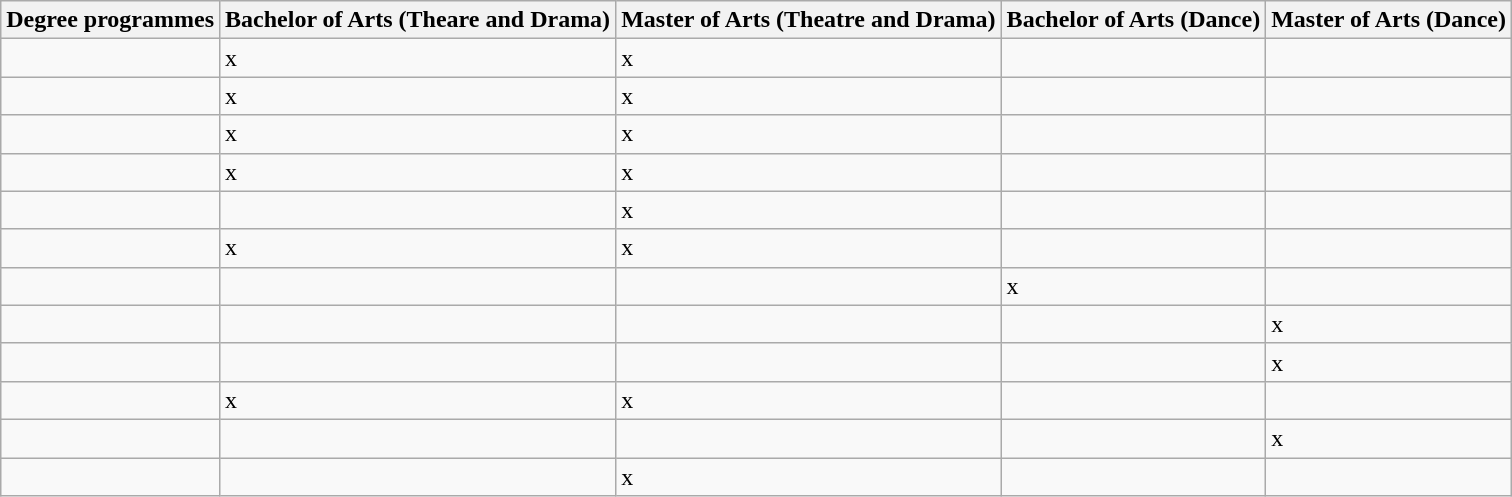<table class="wikitable">
<tr>
<th>Degree programmes</th>
<th>Bachelor of Arts (Theare and Drama)</th>
<th>Master of Arts (Theatre and Drama)</th>
<th>Bachelor of Arts (Dance)</th>
<th>Master of Arts (Dance)</th>
</tr>
<tr>
<td></td>
<td>x</td>
<td>x</td>
<td></td>
<td></td>
</tr>
<tr>
<td></td>
<td>x</td>
<td>x</td>
<td></td>
<td></td>
</tr>
<tr>
<td></td>
<td>x</td>
<td>x</td>
<td></td>
<td></td>
</tr>
<tr>
<td></td>
<td>x</td>
<td>x</td>
<td></td>
<td></td>
</tr>
<tr>
<td></td>
<td></td>
<td>x</td>
<td></td>
<td></td>
</tr>
<tr>
<td></td>
<td>x</td>
<td>x</td>
<td></td>
<td></td>
</tr>
<tr>
<td></td>
<td></td>
<td></td>
<td>x</td>
<td></td>
</tr>
<tr>
<td></td>
<td></td>
<td></td>
<td></td>
<td>x</td>
</tr>
<tr>
<td></td>
<td></td>
<td></td>
<td></td>
<td>x</td>
</tr>
<tr>
<td></td>
<td>x</td>
<td>x</td>
<td></td>
<td></td>
</tr>
<tr>
<td></td>
<td></td>
<td></td>
<td></td>
<td>x</td>
</tr>
<tr>
<td></td>
<td></td>
<td>x</td>
<td></td>
<td></td>
</tr>
</table>
